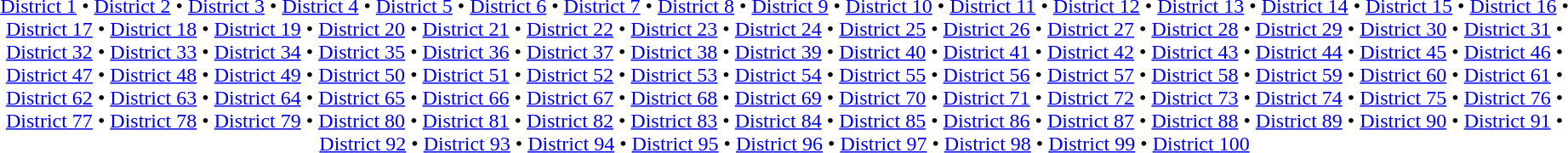<table id=toc class=toc summary=Contents>
<tr>
<td align=center><br><a href='#'>District 1</a> • <a href='#'>District 2</a> • <a href='#'>District 3</a> • <a href='#'>District 4</a> • <a href='#'>District 5</a> • <a href='#'>District 6</a> • <a href='#'>District 7</a> • <a href='#'>District 8</a> • <a href='#'>District 9</a> • <a href='#'>District 10</a> • <a href='#'>District 11</a> •
<a href='#'>District 12</a> • <a href='#'>District 13</a> • <a href='#'>District 14</a> •
<a href='#'>District 15</a> • <a href='#'>District 16</a> • <a href='#'>District 17</a> •
<a href='#'>District 18</a> • <a href='#'>District 19</a> • <a href='#'>District 20</a> • <a href='#'>District 21</a> • <a href='#'>District 22</a> • <a href='#'>District 23</a> • <a href='#'>District 24</a> • <a href='#'>District 25</a> • <a href='#'>District 26</a> • <a href='#'>District 27</a> • <a href='#'>District 28</a> • <a href='#'>District 29</a> • <a href='#'>District 30</a> • <a href='#'>District 31</a> • <a href='#'>District 32</a> • <a href='#'>District 33</a> • <a href='#'>District 34</a> • <a href='#'>District 35</a> • <a href='#'>District 36</a> • <a href='#'>District 37</a> • <a href='#'>District 38</a> • <a href='#'>District 39</a> • <a href='#'>District 40</a> • <a href='#'>District 41</a> • <a href='#'>District 42</a> • <a href='#'>District 43</a> • <a href='#'>District 44</a> • <a href='#'>District 45</a> • <a href='#'>District 46</a> • <a href='#'>District 47</a> • <a href='#'>District 48</a> • <a href='#'>District 49</a> • <a href='#'>District 50</a> • <a href='#'>District 51</a> • <a href='#'>District 52</a> • <a href='#'>District 53</a> • <a href='#'>District 54</a> • <a href='#'>District 55</a> • <a href='#'>District 56</a> • <a href='#'>District 57</a> • <a href='#'>District 58</a> • <a href='#'>District 59</a> • <a href='#'>District 60</a> • <a href='#'>District 61</a> • <a href='#'>District 62</a> • <a href='#'>District 63</a> • <a href='#'>District 64</a> • <a href='#'>District 65</a> • <a href='#'>District 66</a> • <a href='#'>District 67</a> • <a href='#'>District 68</a> • <a href='#'>District 69</a> • <a href='#'>District 70</a> • <a href='#'>District 71</a> • <a href='#'>District 72</a> • <a href='#'>District 73</a> • <a href='#'>District 74</a> • <a href='#'>District 75</a> • <a href='#'>District 76</a> • <a href='#'>District 77</a> • <a href='#'>District 78</a> • <a href='#'>District 79</a> • <a href='#'>District 80</a> •
<a href='#'>District 81</a> • <a href='#'>District 82</a> • <a href='#'>District 83</a> • <a href='#'>District 84</a> • <a href='#'>District 85</a> • <a href='#'>District 86</a> • <a href='#'>District 87</a> • <a href='#'>District 88</a> • <a href='#'>District 89</a> • <a href='#'>District 90</a> • <a href='#'>District 91</a> • <a href='#'>District 92</a> • <a href='#'>District 93</a> • <a href='#'>District 94</a> • <a href='#'>District 95</a> • <a href='#'>District 96</a> • <a href='#'>District 97</a> • <a href='#'>District 98</a> • <a href='#'>District 99</a> • <a href='#'>District 100</a></td>
</tr>
</table>
